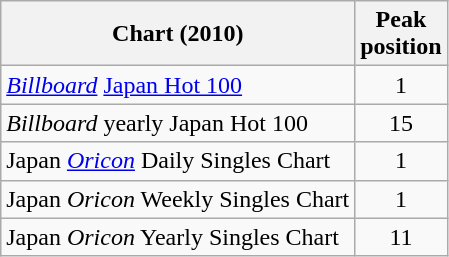<table class="wikitable sortable">
<tr>
<th>Chart (2010)</th>
<th>Peak<br>position</th>
</tr>
<tr>
<td><em><a href='#'>Billboard</a></em> <a href='#'>Japan Hot 100</a></td>
<td align="center">1</td>
</tr>
<tr>
<td><em>Billboard</em> yearly Japan Hot 100</td>
<td align="center">15</td>
</tr>
<tr>
<td>Japan <em><a href='#'>Oricon</a></em> Daily Singles Chart</td>
<td align="center">1</td>
</tr>
<tr>
<td>Japan <em>Oricon</em> Weekly Singles Chart</td>
<td align="center">1</td>
</tr>
<tr>
<td>Japan <em>Oricon</em> Yearly Singles Chart</td>
<td align="center">11</td>
</tr>
</table>
